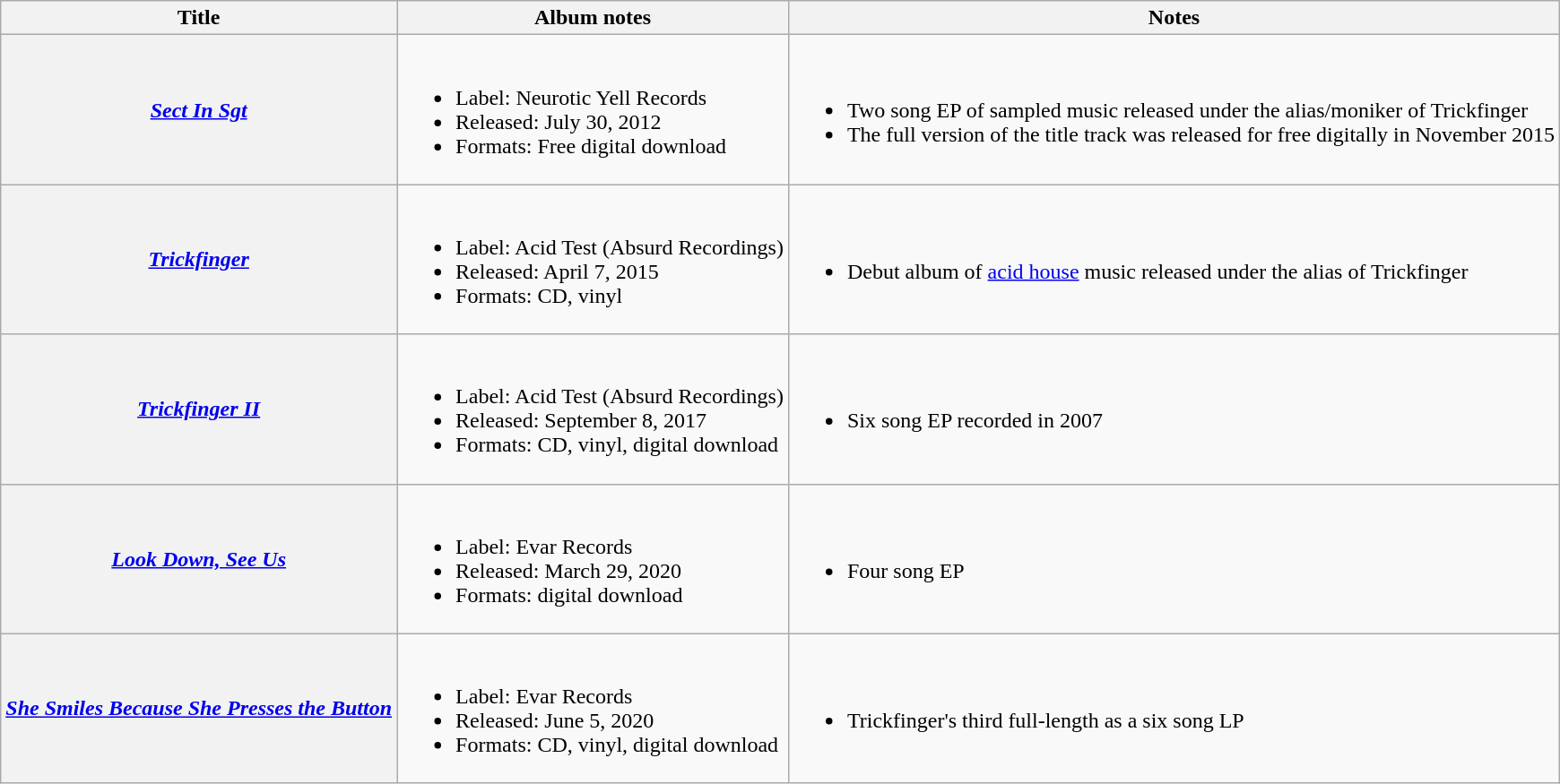<table class="wikitable plainrowheaders">
<tr>
<th scope="col">Title</th>
<th scope="col">Album notes</th>
<th scope="col">Notes</th>
</tr>
<tr>
<th scope="row"><em><a href='#'>Sect In Sgt</a></em></th>
<td><br><ul><li>Label: Neurotic Yell Records</li><li>Released: July 30, 2012</li><li>Formats: Free digital download</li></ul></td>
<td><br><ul><li>Two song EP of sampled music released under the alias/moniker of Trickfinger</li><li>The full version of the title track was released for free digitally in November 2015</li></ul></td>
</tr>
<tr>
<th scope="row"><em><a href='#'>Trickfinger</a></em></th>
<td><br><ul><li>Label: Acid Test (Absurd Recordings)</li><li>Released: April 7, 2015</li><li>Formats: CD, vinyl</li></ul></td>
<td><br><ul><li>Debut album of <a href='#'>acid house</a> music released under the alias of Trickfinger</li></ul></td>
</tr>
<tr>
<th scope="row"><em><a href='#'>Trickfinger II</a></em></th>
<td><br><ul><li>Label: Acid Test (Absurd Recordings)</li><li>Released: September 8, 2017</li><li>Formats: CD, vinyl, digital download</li></ul></td>
<td><br><ul><li>Six song EP recorded in 2007</li></ul></td>
</tr>
<tr>
<th scope="row"><em><a href='#'>Look Down, See Us</a></em></th>
<td><br><ul><li>Label: Evar Records</li><li>Released: March 29, 2020</li><li>Formats: digital download</li></ul></td>
<td><br><ul><li>Four song EP</li></ul></td>
</tr>
<tr>
<th scope="row"><em><a href='#'>She Smiles Because She Presses the Button</a></em></th>
<td><br><ul><li>Label: Evar Records</li><li>Released: June 5, 2020</li><li>Formats: CD, vinyl, digital download</li></ul></td>
<td><br><ul><li>Trickfinger's third full-length as a six song LP</li></ul></td>
</tr>
</table>
